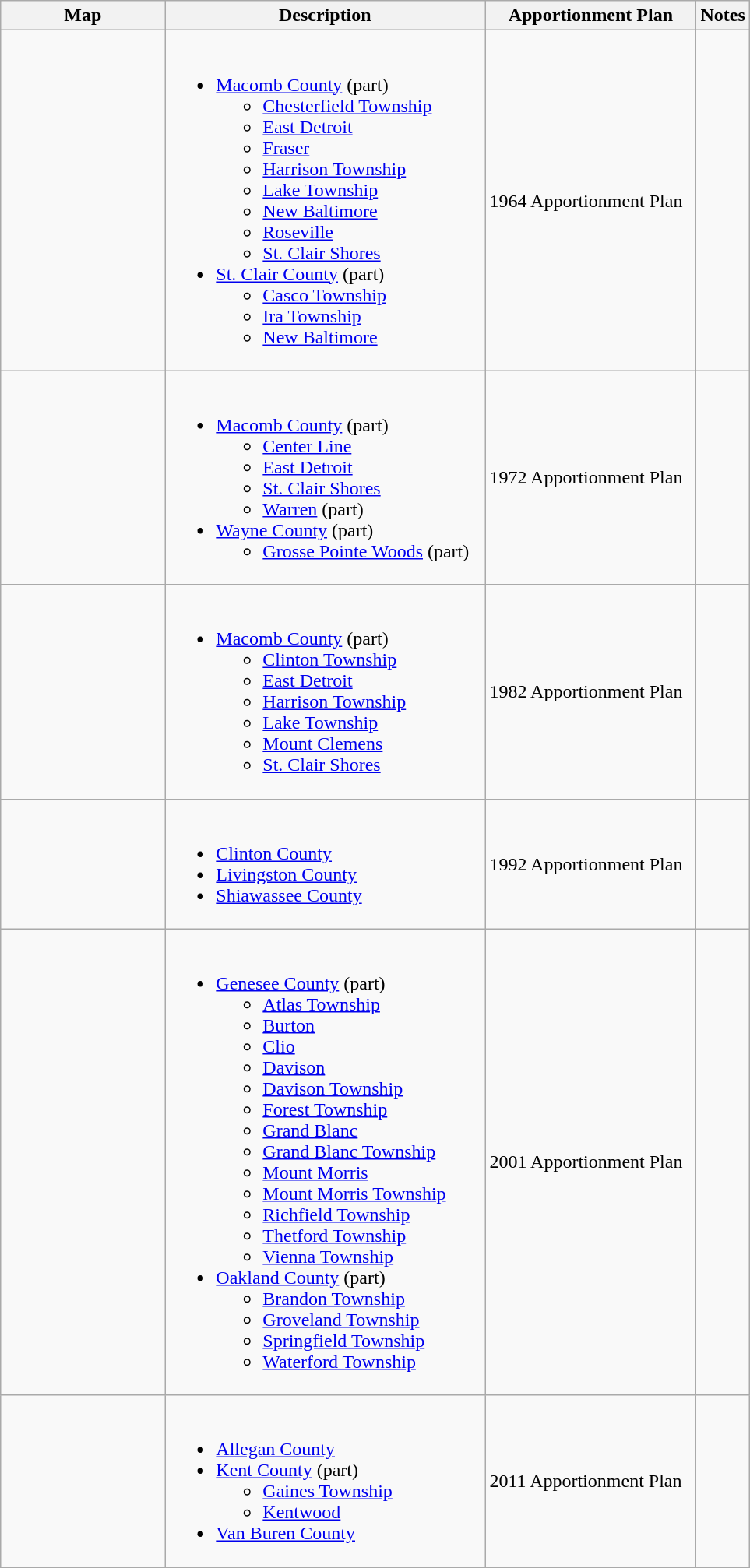<table class="wikitable sortable">
<tr>
<th style="width:100pt;">Map</th>
<th style="width:200pt;">Description</th>
<th style="width:130pt;">Apportionment Plan</th>
<th style="width:15pt;">Notes</th>
</tr>
<tr>
<td></td>
<td><br><ul><li><a href='#'>Macomb County</a> (part)<ul><li><a href='#'>Chesterfield Township</a></li><li><a href='#'>East Detroit</a></li><li><a href='#'>Fraser</a></li><li><a href='#'>Harrison Township</a></li><li><a href='#'>Lake Township</a></li><li><a href='#'>New Baltimore</a></li><li><a href='#'>Roseville</a></li><li><a href='#'>St. Clair Shores</a></li></ul></li><li><a href='#'>St. Clair County</a> (part)<ul><li><a href='#'>Casco Township</a></li><li><a href='#'>Ira Township</a></li><li><a href='#'>New Baltimore</a></li></ul></li></ul></td>
<td>1964 Apportionment Plan</td>
<td></td>
</tr>
<tr>
<td></td>
<td><br><ul><li><a href='#'>Macomb County</a> (part)<ul><li><a href='#'>Center Line</a></li><li><a href='#'>East Detroit</a></li><li><a href='#'>St. Clair Shores</a></li><li><a href='#'>Warren</a> (part)</li></ul></li><li><a href='#'>Wayne County</a> (part)<ul><li><a href='#'>Grosse Pointe Woods</a> (part)</li></ul></li></ul></td>
<td>1972 Apportionment Plan</td>
<td></td>
</tr>
<tr>
<td></td>
<td><br><ul><li><a href='#'>Macomb County</a> (part)<ul><li><a href='#'>Clinton Township</a></li><li><a href='#'>East Detroit</a></li><li><a href='#'>Harrison Township</a></li><li><a href='#'>Lake Township</a></li><li><a href='#'>Mount Clemens</a></li><li><a href='#'>St. Clair Shores</a></li></ul></li></ul></td>
<td>1982 Apportionment Plan</td>
<td></td>
</tr>
<tr>
<td></td>
<td><br><ul><li><a href='#'>Clinton County</a></li><li><a href='#'>Livingston County</a></li><li><a href='#'>Shiawassee County</a></li></ul></td>
<td>1992 Apportionment Plan</td>
<td></td>
</tr>
<tr>
<td></td>
<td><br><ul><li><a href='#'>Genesee County</a> (part)<ul><li><a href='#'>Atlas Township</a></li><li><a href='#'>Burton</a></li><li><a href='#'>Clio</a></li><li><a href='#'>Davison</a></li><li><a href='#'>Davison Township</a></li><li><a href='#'>Forest Township</a></li><li><a href='#'>Grand Blanc</a></li><li><a href='#'>Grand Blanc Township</a></li><li><a href='#'>Mount Morris</a></li><li><a href='#'>Mount Morris Township</a></li><li><a href='#'>Richfield Township</a></li><li><a href='#'>Thetford Township</a></li><li><a href='#'>Vienna Township</a></li></ul></li><li><a href='#'>Oakland County</a> (part)<ul><li><a href='#'>Brandon Township</a></li><li><a href='#'>Groveland Township</a></li><li><a href='#'>Springfield Township</a></li><li><a href='#'>Waterford Township</a></li></ul></li></ul></td>
<td>2001 Apportionment Plan</td>
<td></td>
</tr>
<tr>
<td></td>
<td><br><ul><li><a href='#'>Allegan County</a></li><li><a href='#'>Kent County</a> (part)<ul><li><a href='#'>Gaines Township</a></li><li><a href='#'>Kentwood</a></li></ul></li><li><a href='#'>Van Buren County</a></li></ul></td>
<td>2011 Apportionment Plan</td>
<td></td>
</tr>
<tr>
</tr>
</table>
